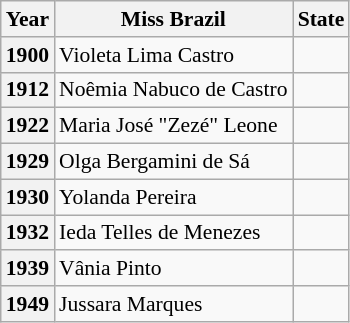<table class="wikitable" style="font-size:90%">
<tr>
<th>Year</th>
<th>Miss Brazil</th>
<th>State</th>
</tr>
<tr>
<th>1900</th>
<td>Violeta Lima Castro</td>
<td align="left"></td>
</tr>
<tr>
<th>1912</th>
<td>Noêmia Nabuco de Castro</td>
<td align="left"></td>
</tr>
<tr>
<th>1922</th>
<td>Maria José "Zezé" Leone</td>
<td align="left"></td>
</tr>
<tr>
<th>1929</th>
<td>Olga Bergamini de Sá</td>
<td align="left"></td>
</tr>
<tr>
<th>1930</th>
<td>Yolanda Pereira</td>
<td align="left"></td>
</tr>
<tr>
<th>1932</th>
<td>Ieda Telles de Menezes</td>
<td align="left"></td>
</tr>
<tr>
<th>1939</th>
<td>Vânia Pinto</td>
<td align="left"></td>
</tr>
<tr>
<th>1949</th>
<td>Jussara Marques</td>
<td align="left"></td>
</tr>
</table>
